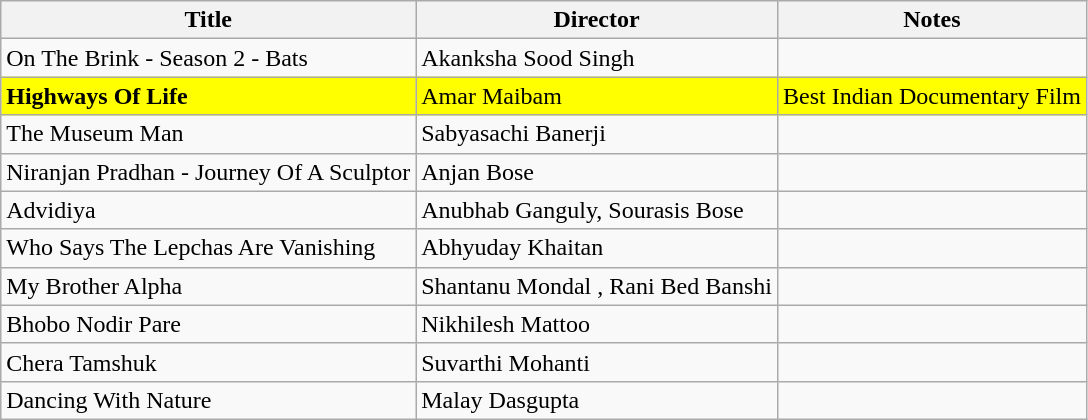<table class="wikitable">
<tr>
<th>Title</th>
<th>Director</th>
<th>Notes</th>
</tr>
<tr>
<td>On The Brink - Season 2 - Bats</td>
<td>Akanksha Sood Singh</td>
<td></td>
</tr>
<tr>
<td style="background:#FFFF00"><strong>Highways Of Life</strong></td>
<td style="background:#FFFF00">Amar Maibam</td>
<td style="background:#FFFF00">Best Indian Documentary Film</td>
</tr>
<tr>
<td>The Museum Man</td>
<td>Sabyasachi Banerji</td>
<td></td>
</tr>
<tr>
<td>Niranjan Pradhan - Journey Of A Sculptor</td>
<td>Anjan Bose</td>
<td></td>
</tr>
<tr>
<td>Advidiya</td>
<td>Anubhab Ganguly, Sourasis Bose</td>
<td></td>
</tr>
<tr>
<td>Who Says The Lepchas Are Vanishing</td>
<td>Abhyuday Khaitan</td>
<td></td>
</tr>
<tr>
<td>My Brother Alpha</td>
<td>Shantanu Mondal , Rani Bed Banshi</td>
<td></td>
</tr>
<tr>
<td>Bhobo Nodir Pare</td>
<td>Nikhilesh Mattoo</td>
<td></td>
</tr>
<tr>
<td>Chera Tamshuk</td>
<td>Suvarthi Mohanti</td>
<td></td>
</tr>
<tr>
<td>Dancing With Nature</td>
<td>Malay Dasgupta</td>
<td></td>
</tr>
</table>
